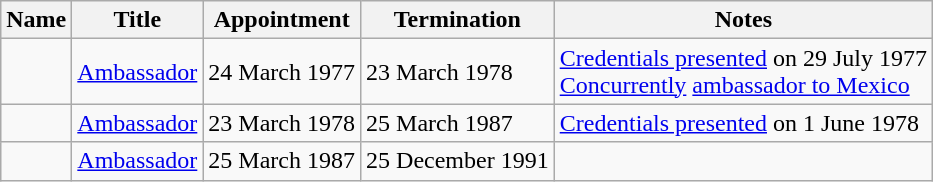<table class="wikitable">
<tr valign="middle">
<th>Name</th>
<th>Title</th>
<th>Appointment</th>
<th>Termination</th>
<th>Notes</th>
</tr>
<tr>
<td></td>
<td><a href='#'>Ambassador</a></td>
<td>24 March 1977</td>
<td>23 March 1978</td>
<td><a href='#'>Credentials presented</a> on 29 July 1977<br><a href='#'>Concurrently</a> <a href='#'>ambassador to Mexico</a></td>
</tr>
<tr>
<td></td>
<td><a href='#'>Ambassador</a></td>
<td>23 March 1978</td>
<td>25 March 1987</td>
<td><a href='#'>Credentials presented</a> on 1 June 1978</td>
</tr>
<tr>
<td></td>
<td><a href='#'>Ambassador</a></td>
<td>25 March 1987</td>
<td>25 December 1991</td>
<td></td>
</tr>
</table>
